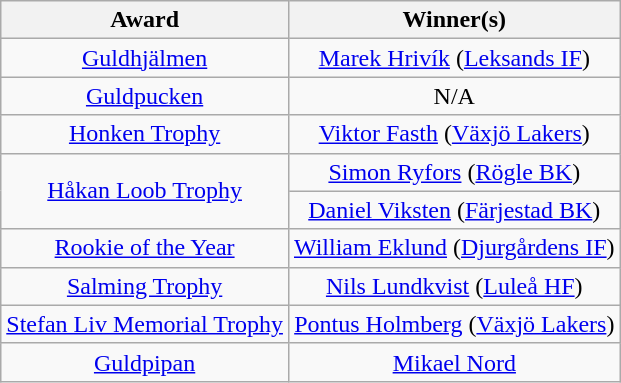<table class="wikitable plainrowheaders">
<tr>
<th>Award</th>
<th>Winner(s)</th>
</tr>
<tr style="text-align:center;">
<td><a href='#'>Guldhjälmen</a></td>
<td><a href='#'>Marek Hrivík</a> (<a href='#'>Leksands IF</a>)</td>
</tr>
<tr style="text-align:center;">
<td><a href='#'>Guldpucken</a></td>
<td>N/A</td>
</tr>
<tr style="text-align:center;">
<td><a href='#'>Honken Trophy</a></td>
<td><a href='#'>Viktor Fasth</a> (<a href='#'>Växjö Lakers</a>)</td>
</tr>
<tr style="text-align:center;">
<td rowspan=2><a href='#'>Håkan Loob Trophy</a></td>
<td><a href='#'>Simon Ryfors</a> (<a href='#'>Rögle BK</a>)</td>
</tr>
<tr style="text-align:center;">
<td><a href='#'>Daniel Viksten</a> (<a href='#'>Färjestad BK</a>)</td>
</tr>
<tr style="text-align:center;">
<td><a href='#'>Rookie of the Year</a></td>
<td><a href='#'>William Eklund</a> (<a href='#'>Djurgårdens IF</a>)</td>
</tr>
<tr style="text-align:center;">
<td><a href='#'>Salming Trophy</a></td>
<td><a href='#'>Nils Lundkvist</a> (<a href='#'>Luleå HF</a>)</td>
</tr>
<tr style="text-align:center;">
<td><a href='#'>Stefan Liv Memorial Trophy</a></td>
<td><a href='#'>Pontus Holmberg</a> (<a href='#'>Växjö Lakers</a>)</td>
</tr>
<tr style="text-align:center;">
<td><a href='#'>Guldpipan</a></td>
<td><a href='#'>Mikael Nord</a></td>
</tr>
</table>
